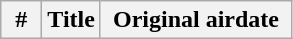<table class="wikitable plainrowheaders">
<tr>
<th width="20">#</th>
<th>Title</th>
<th width="120">Original airdate<br>






</th>
</tr>
</table>
